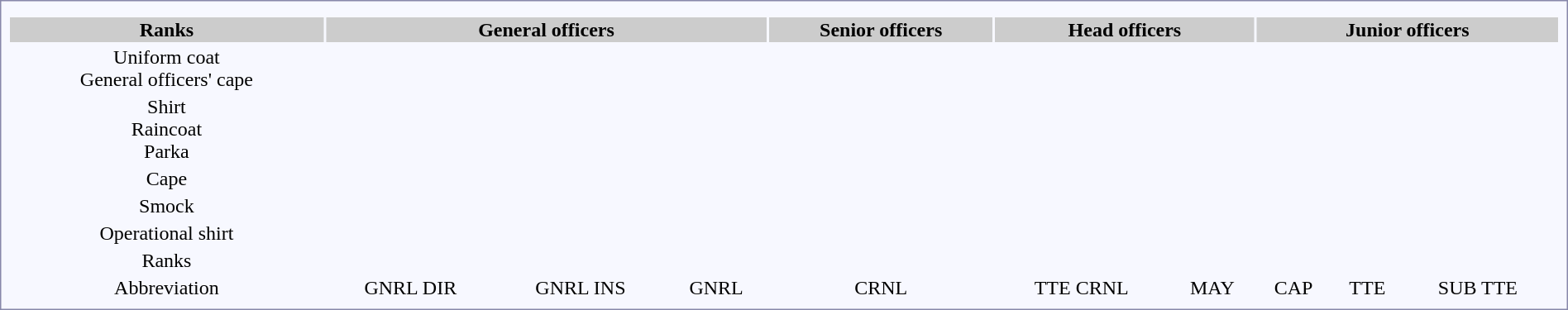<table style="border:1px solid #8888aa; background-color:#f7f8ff; padding:5px; font-size:100%; margin: 0px 12px 12px 0px;width:100%">
<tr>
</tr>
<tr bgcolor="#CCCCCC">
</tr>
<tr>
</tr>
<tr bgcolor="#CCCCCC">
<th>Ranks</th>
<th colspan=3>General officers</th>
<th colspan=1>Senior officers</th>
<th colspan=2>Head officers</th>
<th colspan=4>Junior officers</th>
</tr>
<tr align=center>
<td>Uniform coat<br>General officers' cape</td>
<td align="center"></td>
<td align="center"></td>
<td align="center"></td>
<td align="center"></td>
<td align="center"></td>
<td align="center"></td>
<td align="center"></td>
<td align="center"></td>
<td align="center"></td>
<td></td>
</tr>
<tr align=center>
<td>Shirt<br>Raincoat<br>Parka</td>
<td align="center"></td>
<td align="center"></td>
<td align="center"></td>
<td align="center"></td>
<td align="center"></td>
<td align="center"></td>
<td align="center"></td>
<td align="center"></td>
<td align="center"></td>
<td></td>
</tr>
<tr align=center>
<td>Cape</td>
<td align="center"></td>
<td align="center"></td>
<td align="center"></td>
<td align="center"></td>
<td align="center"></td>
<td align="center"></td>
<td align="center"></td>
<td align="center"></td>
<td align="center"></td>
<td></td>
</tr>
<tr align=center>
<td>Smock</td>
<td align="center"></td>
<td align="center"></td>
<td align="center"></td>
<td align="center"></td>
<td align="center"></td>
<td align="center"></td>
<td align="center"></td>
<td align="center"></td>
<td align="center"></td>
<td></td>
</tr>
<tr align=center>
<td>Operational shirt</td>
<td align="center"></td>
<td align="center"></td>
<td align="center"></td>
<td align="center"></td>
<td align="center"></td>
<td align="center"></td>
<td align="center"></td>
<td align="center"></td>
<td align="center"></td>
</tr>
<tr align=center>
<td>Ranks</td>
<td></td>
<td></td>
<td></td>
<td></td>
<td></td>
<td></td>
<td></td>
<td></td>
<td></td>
<td></td>
</tr>
<tr align="center">
<td>Abbreviation</td>
<td>GNRL DIR</td>
<td>GNRL INS</td>
<td>GNRL</td>
<td>CRNL</td>
<td>TTE CRNL</td>
<td>MAY</td>
<td>CAP</td>
<td>TTE</td>
<td>SUB TTE</td>
<td></td>
</tr>
</table>
